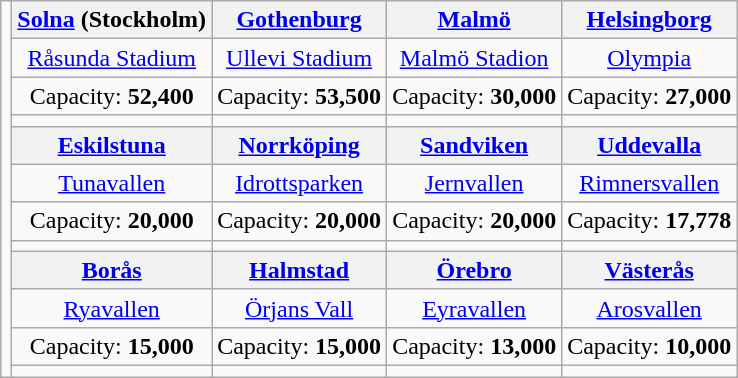<table class="wikitable" style="text-align:center">
<tr>
<td rowspan=12><br></td>
<th><a href='#'>Solna</a> (Stockholm)</th>
<th><a href='#'>Gothenburg</a></th>
<th><a href='#'>Malmö</a></th>
<th><a href='#'>Helsingborg</a></th>
</tr>
<tr>
<td><a href='#'>Råsunda Stadium</a></td>
<td><a href='#'>Ullevi Stadium</a></td>
<td><a href='#'>Malmö Stadion</a></td>
<td><a href='#'>Olympia</a></td>
</tr>
<tr>
<td>Capacity: <strong>52,400</strong></td>
<td>Capacity: <strong>53,500</strong></td>
<td>Capacity: <strong>30,000</strong></td>
<td>Capacity: <strong>27,000</strong></td>
</tr>
<tr>
<td></td>
<td></td>
<td></td>
<td></td>
</tr>
<tr>
<th><a href='#'>Eskilstuna</a></th>
<th><a href='#'>Norrköping</a></th>
<th><a href='#'>Sandviken</a></th>
<th><a href='#'>Uddevalla</a></th>
</tr>
<tr>
<td><a href='#'>Tunavallen</a></td>
<td><a href='#'>Idrottsparken</a></td>
<td><a href='#'>Jernvallen</a></td>
<td><a href='#'>Rimnersvallen</a></td>
</tr>
<tr>
<td>Capacity: <strong>20,000</strong></td>
<td>Capacity: <strong>20,000</strong></td>
<td>Capacity: <strong>20,000</strong></td>
<td>Capacity: <strong>17,778</strong></td>
</tr>
<tr>
<td></td>
<td></td>
<td></td>
<td></td>
</tr>
<tr>
<th><a href='#'>Borås</a></th>
<th><a href='#'>Halmstad</a></th>
<th><a href='#'>Örebro</a></th>
<th><a href='#'>Västerås</a></th>
</tr>
<tr>
<td><a href='#'>Ryavallen</a></td>
<td><a href='#'>Örjans Vall</a></td>
<td><a href='#'>Eyravallen</a></td>
<td><a href='#'>Arosvallen</a></td>
</tr>
<tr>
<td>Capacity: <strong>15,000</strong></td>
<td>Capacity: <strong>15,000</strong></td>
<td>Capacity: <strong>13,000</strong></td>
<td>Capacity: <strong>10,000</strong></td>
</tr>
<tr>
<td></td>
<td></td>
<td></td>
<td></td>
</tr>
</table>
